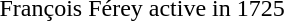<table>
<tr>
<td>François Férey</td>
<td>active in 1725</td>
</tr>
</table>
